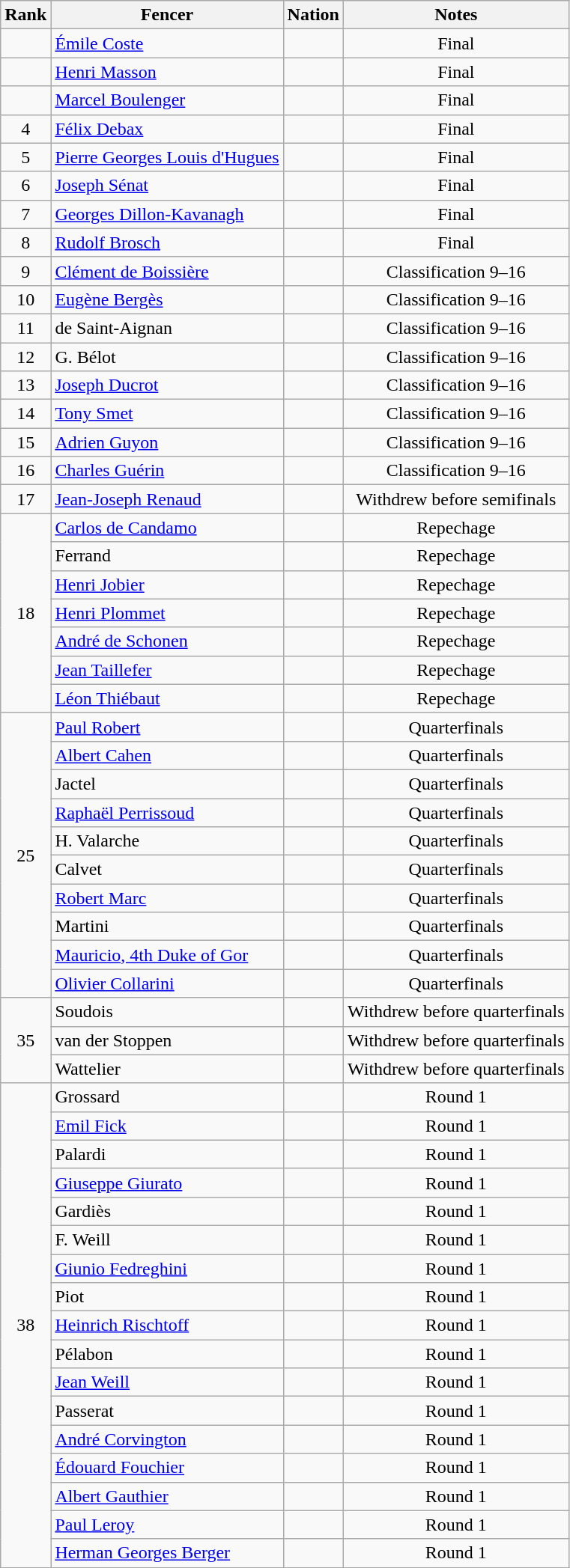<table class="wikitable sortable" style="text-align:center">
<tr>
<th>Rank</th>
<th>Fencer</th>
<th>Nation</th>
<th>Notes</th>
</tr>
<tr>
<td></td>
<td align=left><a href='#'>Émile Coste</a></td>
<td align=left></td>
<td>Final</td>
</tr>
<tr>
<td></td>
<td align=left><a href='#'>Henri Masson</a></td>
<td align=left></td>
<td>Final</td>
</tr>
<tr>
<td></td>
<td align=left><a href='#'>Marcel Boulenger</a></td>
<td align=left></td>
<td>Final</td>
</tr>
<tr>
<td>4</td>
<td align=left><a href='#'>Félix Debax</a></td>
<td align=left></td>
<td>Final</td>
</tr>
<tr>
<td>5</td>
<td align=left><a href='#'>Pierre Georges Louis d'Hugues</a></td>
<td align=left></td>
<td>Final</td>
</tr>
<tr>
<td>6</td>
<td align=left><a href='#'>Joseph Sénat</a></td>
<td align=left></td>
<td>Final</td>
</tr>
<tr>
<td>7</td>
<td align=left><a href='#'>Georges Dillon-Kavanagh</a></td>
<td align=left></td>
<td>Final</td>
</tr>
<tr>
<td>8</td>
<td align=left><a href='#'>Rudolf Brosch</a></td>
<td align=left></td>
<td>Final</td>
</tr>
<tr>
<td>9</td>
<td align=left><a href='#'>Clément de Boissière</a></td>
<td align=left></td>
<td>Classification 9–16</td>
</tr>
<tr>
<td>10</td>
<td align=left><a href='#'>Eugène Bergès</a></td>
<td align=left></td>
<td>Classification 9–16</td>
</tr>
<tr>
<td>11</td>
<td align=left>de Saint-Aignan</td>
<td align=left></td>
<td>Classification 9–16</td>
</tr>
<tr>
<td>12</td>
<td align=left>G. Bélot</td>
<td align=left></td>
<td>Classification 9–16</td>
</tr>
<tr>
<td>13</td>
<td align=left><a href='#'>Joseph Ducrot</a></td>
<td align=left></td>
<td>Classification 9–16</td>
</tr>
<tr>
<td>14</td>
<td align=left><a href='#'>Tony Smet</a></td>
<td align=left></td>
<td>Classification 9–16</td>
</tr>
<tr>
<td>15</td>
<td align=left><a href='#'>Adrien Guyon</a></td>
<td align=left></td>
<td>Classification 9–16</td>
</tr>
<tr>
<td>16</td>
<td align=left><a href='#'>Charles Guérin</a></td>
<td align=left></td>
<td>Classification 9–16</td>
</tr>
<tr>
<td>17</td>
<td align=left><a href='#'>Jean-Joseph Renaud</a></td>
<td align=left></td>
<td>Withdrew before semifinals</td>
</tr>
<tr>
<td rowspan=7>18</td>
<td align=left><a href='#'>Carlos de Candamo</a></td>
<td align=left></td>
<td>Repechage</td>
</tr>
<tr>
<td align=left>Ferrand</td>
<td align=left></td>
<td>Repechage</td>
</tr>
<tr>
<td align=left><a href='#'>Henri Jobier</a></td>
<td align=left></td>
<td>Repechage</td>
</tr>
<tr>
<td align=left><a href='#'>Henri Plommet</a></td>
<td align=left></td>
<td>Repechage</td>
</tr>
<tr>
<td align=left><a href='#'>André de Schonen</a></td>
<td align=left></td>
<td>Repechage</td>
</tr>
<tr>
<td align=left><a href='#'>Jean Taillefer</a></td>
<td align=left></td>
<td>Repechage</td>
</tr>
<tr>
<td align=left><a href='#'>Léon Thiébaut</a></td>
<td align=left></td>
<td>Repechage</td>
</tr>
<tr>
<td rowspan=10>25</td>
<td align=left><a href='#'>Paul Robert</a></td>
<td align=left></td>
<td>Quarterfinals</td>
</tr>
<tr>
<td align=left><a href='#'>Albert Cahen</a></td>
<td align=left></td>
<td>Quarterfinals</td>
</tr>
<tr>
<td align=left>Jactel</td>
<td align=left></td>
<td>Quarterfinals</td>
</tr>
<tr>
<td align=left><a href='#'>Raphaël Perrissoud</a></td>
<td align=left></td>
<td>Quarterfinals</td>
</tr>
<tr>
<td align=left>H. Valarche</td>
<td align=left></td>
<td>Quarterfinals</td>
</tr>
<tr>
<td align=left>Calvet</td>
<td align=left></td>
<td>Quarterfinals</td>
</tr>
<tr>
<td align=left><a href='#'>Robert Marc</a></td>
<td align=left></td>
<td>Quarterfinals</td>
</tr>
<tr>
<td align=left>Martini</td>
<td align=left></td>
<td>Quarterfinals</td>
</tr>
<tr>
<td align=left><a href='#'>Mauricio, 4th Duke of Gor</a></td>
<td align=left></td>
<td>Quarterfinals</td>
</tr>
<tr>
<td align=left><a href='#'>Olivier Collarini</a></td>
<td align=left></td>
<td>Quarterfinals</td>
</tr>
<tr>
<td rowspan=3>35</td>
<td align=left>Soudois</td>
<td align=left></td>
<td>Withdrew before quarterfinals</td>
</tr>
<tr>
<td align=left>van der Stoppen</td>
<td align=left></td>
<td>Withdrew before quarterfinals</td>
</tr>
<tr>
<td align=left>Wattelier</td>
<td align=left></td>
<td>Withdrew before quarterfinals</td>
</tr>
<tr>
<td rowspan=17>38</td>
<td align=left>Grossard</td>
<td align=left></td>
<td>Round 1</td>
</tr>
<tr>
<td align=left><a href='#'>Emil Fick</a></td>
<td align=left></td>
<td>Round 1</td>
</tr>
<tr>
<td align=left>Palardi</td>
<td align=left></td>
<td>Round 1</td>
</tr>
<tr>
<td align=left><a href='#'>Giuseppe Giurato</a></td>
<td align=left></td>
<td>Round 1</td>
</tr>
<tr>
<td align=left>Gardiès</td>
<td align=left></td>
<td>Round 1</td>
</tr>
<tr>
<td align=left>F. Weill</td>
<td align=left></td>
<td>Round 1</td>
</tr>
<tr>
<td align=left><a href='#'>Giunio Fedreghini</a></td>
<td align=left></td>
<td>Round 1</td>
</tr>
<tr>
<td align=left>Piot</td>
<td align=left></td>
<td>Round 1</td>
</tr>
<tr>
<td align=left><a href='#'>Heinrich Rischtoff</a></td>
<td align=left></td>
<td>Round 1</td>
</tr>
<tr>
<td align=left>Pélabon</td>
<td align=left></td>
<td>Round 1</td>
</tr>
<tr>
<td align=left><a href='#'>Jean Weill</a></td>
<td align=left></td>
<td>Round 1</td>
</tr>
<tr>
<td align=left>Passerat</td>
<td align=left></td>
<td>Round 1</td>
</tr>
<tr>
<td align=left><a href='#'>André Corvington</a></td>
<td align=left></td>
<td>Round 1</td>
</tr>
<tr>
<td align=left><a href='#'>Édouard Fouchier</a></td>
<td align=left></td>
<td>Round 1</td>
</tr>
<tr>
<td align=left><a href='#'>Albert Gauthier</a></td>
<td align=left></td>
<td>Round 1</td>
</tr>
<tr>
<td align=left><a href='#'>Paul Leroy</a></td>
<td align=left></td>
<td>Round 1</td>
</tr>
<tr>
<td align=left><a href='#'>Herman Georges Berger</a></td>
<td align=left></td>
<td>Round 1</td>
</tr>
</table>
